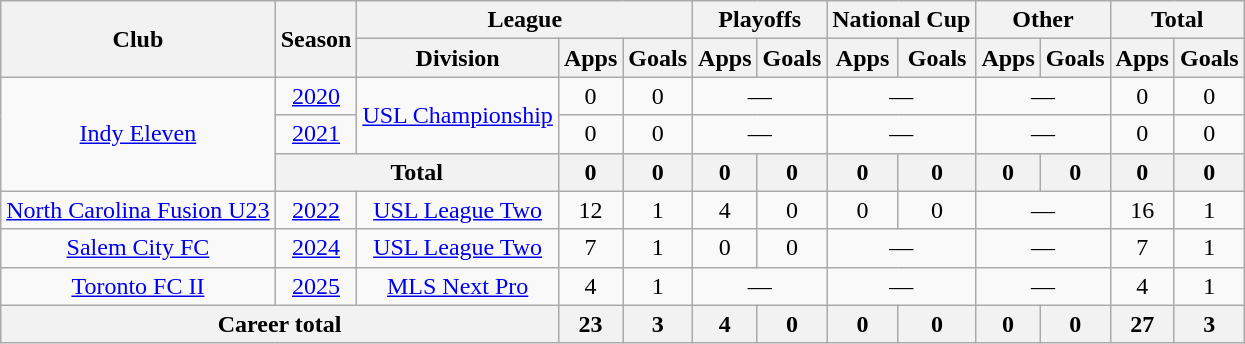<table class="wikitable" style="text-align: center">
<tr>
<th rowspan="2">Club</th>
<th rowspan="2">Season</th>
<th colspan="3">League</th>
<th colspan="2">Playoffs</th>
<th colspan="2">National Cup</th>
<th colspan="2">Other</th>
<th colspan="2">Total</th>
</tr>
<tr>
<th>Division</th>
<th>Apps</th>
<th>Goals</th>
<th>Apps</th>
<th>Goals</th>
<th>Apps</th>
<th>Goals</th>
<th>Apps</th>
<th>Goals</th>
<th>Apps</th>
<th>Goals</th>
</tr>
<tr>
<td rowspan=3><a href='#'>Indy Eleven</a></td>
<td><a href='#'>2020</a></td>
<td rowspan=2><a href='#'>USL Championship</a></td>
<td>0</td>
<td>0</td>
<td colspan="2">—</td>
<td colspan="2">—</td>
<td colspan="2">—</td>
<td>0</td>
<td>0</td>
</tr>
<tr>
<td><a href='#'>2021</a></td>
<td>0</td>
<td>0</td>
<td colspan="2">—</td>
<td colspan="2">—</td>
<td colspan="2">—</td>
<td>0</td>
<td>0</td>
</tr>
<tr>
<th colspan="2"><strong>Total</strong></th>
<th>0</th>
<th>0</th>
<th>0</th>
<th>0</th>
<th>0</th>
<th>0</th>
<th>0</th>
<th>0</th>
<th>0</th>
<th>0</th>
</tr>
<tr>
<td><a href='#'>North Carolina Fusion U23</a></td>
<td><a href='#'>2022</a></td>
<td><a href='#'>USL League Two</a></td>
<td>12</td>
<td>1</td>
<td>4</td>
<td>0</td>
<td>0</td>
<td>0</td>
<td colspan="2">—</td>
<td>16</td>
<td>1</td>
</tr>
<tr>
<td><a href='#'>Salem City FC</a></td>
<td><a href='#'>2024</a></td>
<td><a href='#'>USL League Two</a></td>
<td>7</td>
<td>1</td>
<td>0</td>
<td>0</td>
<td colspan="2">—</td>
<td colspan="2">—</td>
<td>7</td>
<td>1</td>
</tr>
<tr>
<td><a href='#'>Toronto FC II</a></td>
<td><a href='#'>2025</a></td>
<td><a href='#'>MLS Next Pro</a></td>
<td>4</td>
<td>1</td>
<td colspan="2">—</td>
<td colspan="2">—</td>
<td colspan="2">—</td>
<td>4</td>
<td>1</td>
</tr>
<tr>
<th colspan="3">Career total</th>
<th>23</th>
<th>3</th>
<th>4</th>
<th>0</th>
<th>0</th>
<th>0</th>
<th>0</th>
<th>0</th>
<th>27</th>
<th>3</th>
</tr>
</table>
